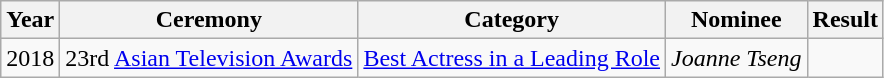<table class="wikitable">
<tr>
<th>Year</th>
<th>Ceremony</th>
<th>Category</th>
<th>Nominee</th>
<th>Result</th>
</tr>
<tr>
<td>2018</td>
<td>23rd <a href='#'>Asian Television Awards</a></td>
<td><a href='#'>Best Actress in a Leading Role</a></td>
<td><em>Joanne Tseng</em></td>
<td></td>
</tr>
</table>
